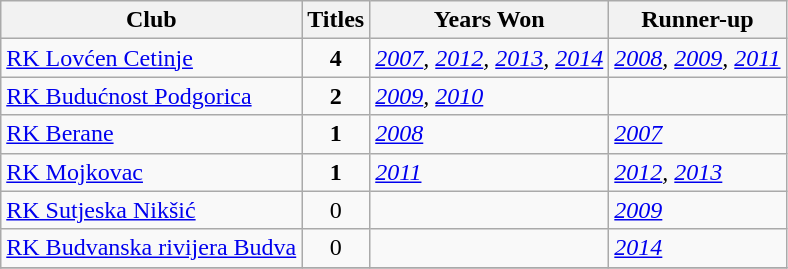<table class="wikitable">
<tr>
<th>Club</th>
<th>Titles</th>
<th>Years Won</th>
<th>Runner-up</th>
</tr>
<tr>
<td><a href='#'>RK Lovćen Cetinje</a></td>
<td style="text-align: center;"><strong>4</strong></td>
<td><em><a href='#'>2007</a>, <a href='#'>2012</a>, <a href='#'>2013</a>, <a href='#'>2014</a></em></td>
<td><em><a href='#'>2008</a>, <a href='#'>2009</a>, <a href='#'>2011</a></em></td>
</tr>
<tr>
<td><a href='#'>RK Budućnost Podgorica</a></td>
<td style="text-align: center;"><strong>2</strong></td>
<td><em><a href='#'>2009</a>, <a href='#'>2010</a></em></td>
<td></td>
</tr>
<tr>
<td><a href='#'>RK Berane</a></td>
<td style="text-align: center;"><strong>1</strong></td>
<td><em><a href='#'>2008</a></em></td>
<td><em><a href='#'>2007</a></em></td>
</tr>
<tr>
<td><a href='#'>RK Mojkovac</a></td>
<td style="text-align: center;"><strong>1</strong></td>
<td><em><a href='#'>2011</a></em></td>
<td><em><a href='#'>2012</a>, <a href='#'>2013</a></em></td>
</tr>
<tr>
<td><a href='#'>RK Sutjeska Nikšić</a></td>
<td style="text-align: center;">0</td>
<td></td>
<td><em><a href='#'>2009</a></em></td>
</tr>
<tr>
<td><a href='#'>RK Budvanska rivijera Budva</a></td>
<td style="text-align: center;">0</td>
<td></td>
<td><em><a href='#'>2014</a></em></td>
</tr>
<tr>
</tr>
</table>
